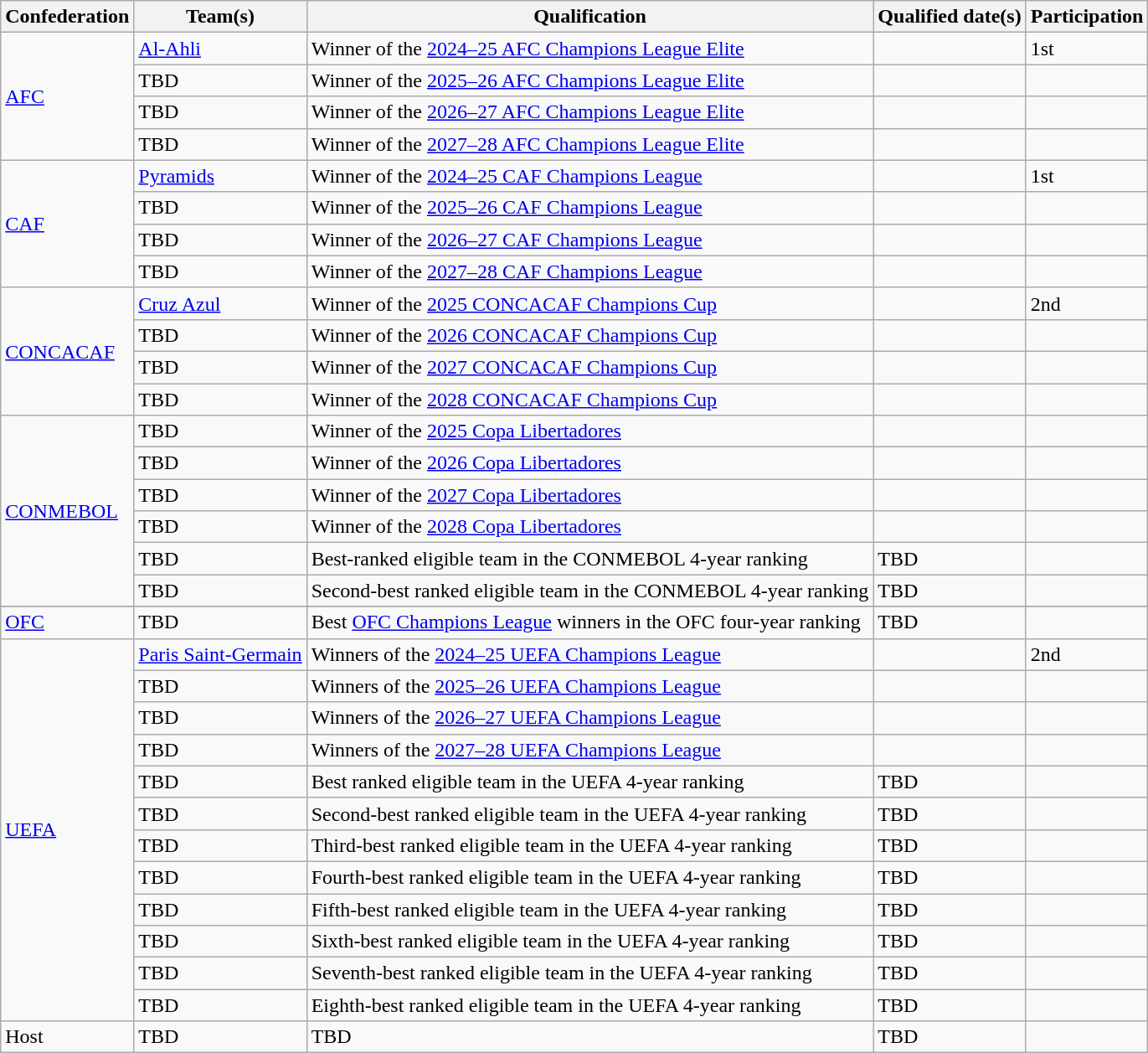<table class="wikitable sortable">
<tr>
<th>Confederation</th>
<th>Team(s)</th>
<th>Qualification</th>
<th>Qualified date(s)</th>
<th>Participation</th>
</tr>
<tr>
<td rowspan="4"><a href='#'>AFC</a> </td>
<td> <a href='#'>Al-Ahli</a></td>
<td>Winner of the <a href='#'>2024–25 AFC Champions League Elite</a></td>
<td></td>
<td>1st</td>
</tr>
<tr>
<td>TBD</td>
<td>Winner of the <a href='#'>2025–26 AFC Champions League Elite</a></td>
<td></td>
<td></td>
</tr>
<tr>
<td>TBD</td>
<td>Winner of the <a href='#'>2026–27 AFC Champions League Elite</a></td>
<td></td>
<td></td>
</tr>
<tr>
<td>TBD</td>
<td>Winner of the <a href='#'>2027–28 AFC Champions League Elite</a></td>
<td></td>
<td></td>
</tr>
<tr>
<td rowspan="4"><a href='#'>CAF</a> </td>
<td> <a href='#'>Pyramids</a></td>
<td>Winner of the <a href='#'>2024–25 CAF Champions League</a></td>
<td></td>
<td>1st</td>
</tr>
<tr>
<td>TBD</td>
<td>Winner of the <a href='#'>2025–26 CAF Champions League</a></td>
<td></td>
<td></td>
</tr>
<tr>
<td>TBD</td>
<td>Winner of the <a href='#'>2026–27 CAF Champions League</a></td>
<td></td>
<td></td>
</tr>
<tr>
<td>TBD</td>
<td>Winner of the <a href='#'>2027–28 CAF Champions League</a></td>
<td></td>
<td></td>
</tr>
<tr>
<td rowspan="4"><a href='#'>CONCACAF</a> </td>
<td> <a href='#'>Cruz Azul</a></td>
<td>Winner of the <a href='#'>2025 CONCACAF Champions Cup</a></td>
<td></td>
<td>2nd </td>
</tr>
<tr>
<td>TBD</td>
<td>Winner of the <a href='#'>2026 CONCACAF Champions Cup</a></td>
<td></td>
<td></td>
</tr>
<tr>
<td>TBD</td>
<td>Winner of the <a href='#'>2027 CONCACAF Champions Cup</a></td>
<td></td>
<td></td>
</tr>
<tr>
<td>TBD</td>
<td>Winner of the <a href='#'>2028 CONCACAF Champions Cup</a></td>
<td></td>
<td></td>
</tr>
<tr>
<td rowspan="6"><a href='#'>CONMEBOL</a> </td>
<td>TBD</td>
<td>Winner of the <a href='#'>2025 Copa Libertadores</a></td>
<td></td>
<td></td>
</tr>
<tr>
<td>TBD</td>
<td>Winner of the <a href='#'>2026 Copa Libertadores</a></td>
<td></td>
<td></td>
</tr>
<tr>
<td>TBD</td>
<td>Winner of the <a href='#'>2027 Copa Libertadores</a></td>
<td></td>
<td></td>
</tr>
<tr>
<td>TBD</td>
<td>Winner of the <a href='#'>2028 Copa Libertadores</a></td>
<td></td>
<td></td>
</tr>
<tr>
<td>TBD</td>
<td>Best-ranked eligible team in the CONMEBOL 4-year ranking</td>
<td>TBD</td>
<td></td>
</tr>
<tr>
<td>TBD</td>
<td>Second-best ranked eligible team in the CONMEBOL 4-year ranking</td>
<td>TBD</td>
<td></td>
</tr>
<tr>
</tr>
<tr>
<td><a href='#'>OFC</a> </td>
<td>TBD</td>
<td>Best <a href='#'>OFC Champions League</a> winners in the OFC four-year ranking</td>
<td>TBD</td>
<td></td>
</tr>
<tr>
<td rowspan="12"><a href='#'>UEFA</a> </td>
<td> <a href='#'>Paris Saint-Germain</a></td>
<td>Winners of the <a href='#'>2024–25 UEFA Champions League</a></td>
<td></td>
<td>2nd </td>
</tr>
<tr>
<td>TBD</td>
<td>Winners of the <a href='#'>2025–26 UEFA Champions League</a></td>
<td></td>
<td></td>
</tr>
<tr>
<td>TBD</td>
<td>Winners of the <a href='#'>2026–27 UEFA Champions League</a></td>
<td></td>
<td></td>
</tr>
<tr>
<td>TBD</td>
<td>Winners of the <a href='#'>2027–28 UEFA Champions League</a></td>
<td></td>
<td></td>
</tr>
<tr>
<td>TBD</td>
<td>Best ranked eligible team in the UEFA 4-year ranking</td>
<td>TBD</td>
<td></td>
</tr>
<tr>
<td>TBD</td>
<td>Second-best ranked eligible team in the UEFA 4-year ranking</td>
<td>TBD</td>
<td></td>
</tr>
<tr>
<td>TBD</td>
<td>Third-best ranked eligible team in the UEFA 4-year ranking</td>
<td>TBD</td>
<td></td>
</tr>
<tr>
<td>TBD</td>
<td>Fourth-best ranked eligible team in the UEFA 4-year ranking</td>
<td>TBD</td>
<td></td>
</tr>
<tr>
<td>TBD</td>
<td>Fifth-best ranked eligible team in the UEFA 4-year ranking</td>
<td>TBD</td>
<td></td>
</tr>
<tr>
<td>TBD</td>
<td>Sixth-best ranked eligible team in the UEFA 4-year ranking</td>
<td>TBD</td>
<td></td>
</tr>
<tr>
<td>TBD</td>
<td>Seventh-best ranked eligible team in the UEFA 4-year ranking</td>
<td>TBD</td>
<td></td>
</tr>
<tr>
<td>TBD</td>
<td>Eighth-best ranked eligible team in the UEFA 4-year ranking</td>
<td>TBD</td>
<td></td>
</tr>
<tr>
<td>Host </td>
<td>TBD</td>
<td>TBD</td>
<td>TBD</td>
<td></td>
</tr>
</table>
